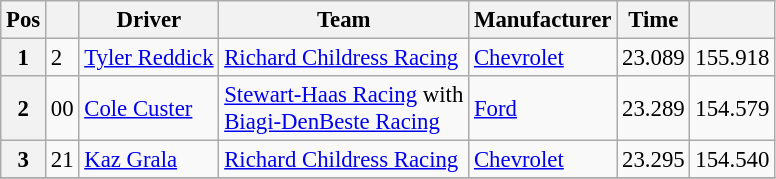<table class="wikitable" style="font-size:95%">
<tr>
<th>Pos</th>
<th></th>
<th>Driver</th>
<th>Team</th>
<th>Manufacturer</th>
<th>Time</th>
<th></th>
</tr>
<tr>
<th>1</th>
<td>2</td>
<td><a href='#'>Tyler Reddick</a></td>
<td><a href='#'>Richard Childress Racing</a></td>
<td><a href='#'>Chevrolet</a></td>
<td>23.089</td>
<td>155.918</td>
</tr>
<tr>
<th>2</th>
<td>00</td>
<td><a href='#'>Cole Custer</a></td>
<td><a href='#'>Stewart-Haas Racing</a> with <br> <a href='#'>Biagi-DenBeste Racing</a></td>
<td><a href='#'>Ford</a></td>
<td>23.289</td>
<td>154.579</td>
</tr>
<tr>
<th>3</th>
<td>21</td>
<td><a href='#'>Kaz Grala</a></td>
<td><a href='#'>Richard Childress Racing</a></td>
<td><a href='#'>Chevrolet</a></td>
<td>23.295</td>
<td>154.540</td>
</tr>
<tr>
</tr>
</table>
